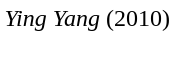<table class="collapsible collapsed" style="text-align:left; background-color:white;">
<tr>
<td><em>Ying Yang</em> (2010)</td>
</tr>
<tr>
<td><br></td>
</tr>
</table>
